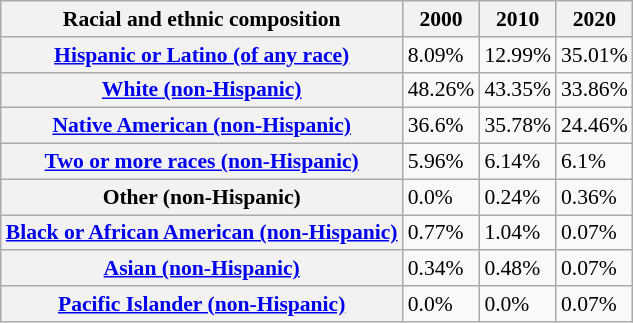<table class="wikitable sortable collapsible" style="font-size: 90%;">
<tr>
<th>Racial and ethnic composition</th>
<th>2000</th>
<th>2010</th>
<th>2020</th>
</tr>
<tr>
<th><a href='#'>Hispanic or Latino (of any race)</a></th>
<td>8.09%</td>
<td>12.99%</td>
<td>35.01%</td>
</tr>
<tr>
<th><a href='#'>White (non-Hispanic)</a></th>
<td>48.26%</td>
<td>43.35%</td>
<td>33.86%</td>
</tr>
<tr>
<th><a href='#'>Native American (non-Hispanic)</a></th>
<td>36.6%</td>
<td>35.78%</td>
<td>24.46%</td>
</tr>
<tr>
<th><a href='#'>Two or more races (non-Hispanic)</a></th>
<td>5.96%</td>
<td>6.14%</td>
<td>6.1%</td>
</tr>
<tr>
<th>Other (non-Hispanic)</th>
<td>0.0%</td>
<td>0.24%</td>
<td>0.36%</td>
</tr>
<tr>
<th><a href='#'>Black or African American (non-Hispanic)</a></th>
<td>0.77%</td>
<td>1.04%</td>
<td>0.07%</td>
</tr>
<tr>
<th><a href='#'>Asian (non-Hispanic)</a></th>
<td>0.34%</td>
<td>0.48%</td>
<td>0.07%</td>
</tr>
<tr>
<th><a href='#'>Pacific Islander (non-Hispanic)</a></th>
<td>0.0%</td>
<td>0.0%</td>
<td>0.07%</td>
</tr>
</table>
